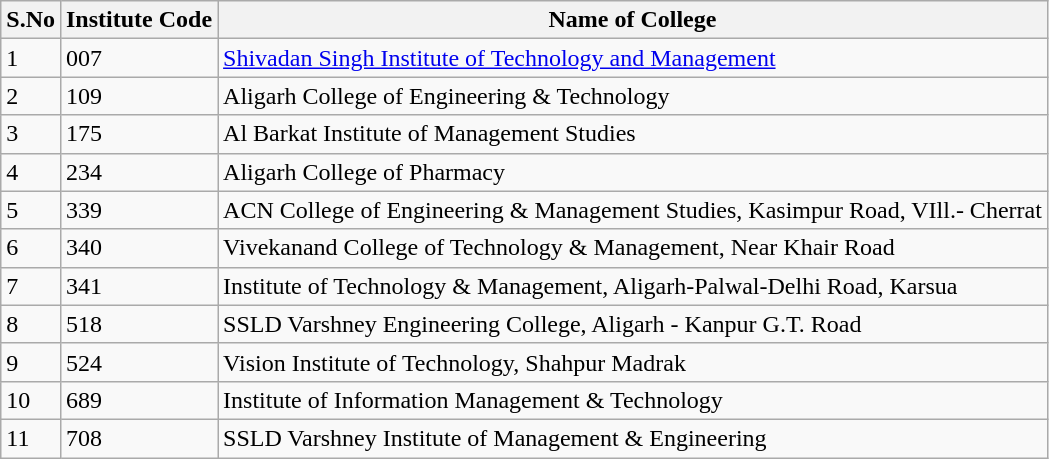<table class="wikitable sortable">
<tr>
<th>S.No</th>
<th>Institute Code</th>
<th>Name of College</th>
</tr>
<tr>
<td>1</td>
<td>007</td>
<td><a href='#'>Shivadan Singh Institute of Technology and Management</a></td>
</tr>
<tr>
<td>2</td>
<td>109</td>
<td>Aligarh College of Engineering & Technology</td>
</tr>
<tr>
<td>3</td>
<td>175</td>
<td>Al Barkat Institute of Management Studies</td>
</tr>
<tr>
<td>4</td>
<td>234</td>
<td>Aligarh College of Pharmacy</td>
</tr>
<tr>
<td>5</td>
<td>339</td>
<td>ACN College of Engineering & Management Studies, Kasimpur Road, VIll.- Cherrat</td>
</tr>
<tr>
<td>6</td>
<td>340</td>
<td>Vivekanand College of Technology & Management, Near Khair Road</td>
</tr>
<tr>
<td>7</td>
<td>341</td>
<td>Institute of Technology & Management, Aligarh-Palwal-Delhi Road, Karsua</td>
</tr>
<tr>
<td>8</td>
<td>518</td>
<td>SSLD Varshney Engineering College, Aligarh - Kanpur G.T. Road</td>
</tr>
<tr>
<td>9</td>
<td>524</td>
<td>Vision Institute of Technology, Shahpur Madrak</td>
</tr>
<tr>
<td>10</td>
<td>689</td>
<td>Institute of Information Management & Technology</td>
</tr>
<tr>
<td>11</td>
<td>708</td>
<td>SSLD Varshney Institute of Management & Engineering</td>
</tr>
</table>
